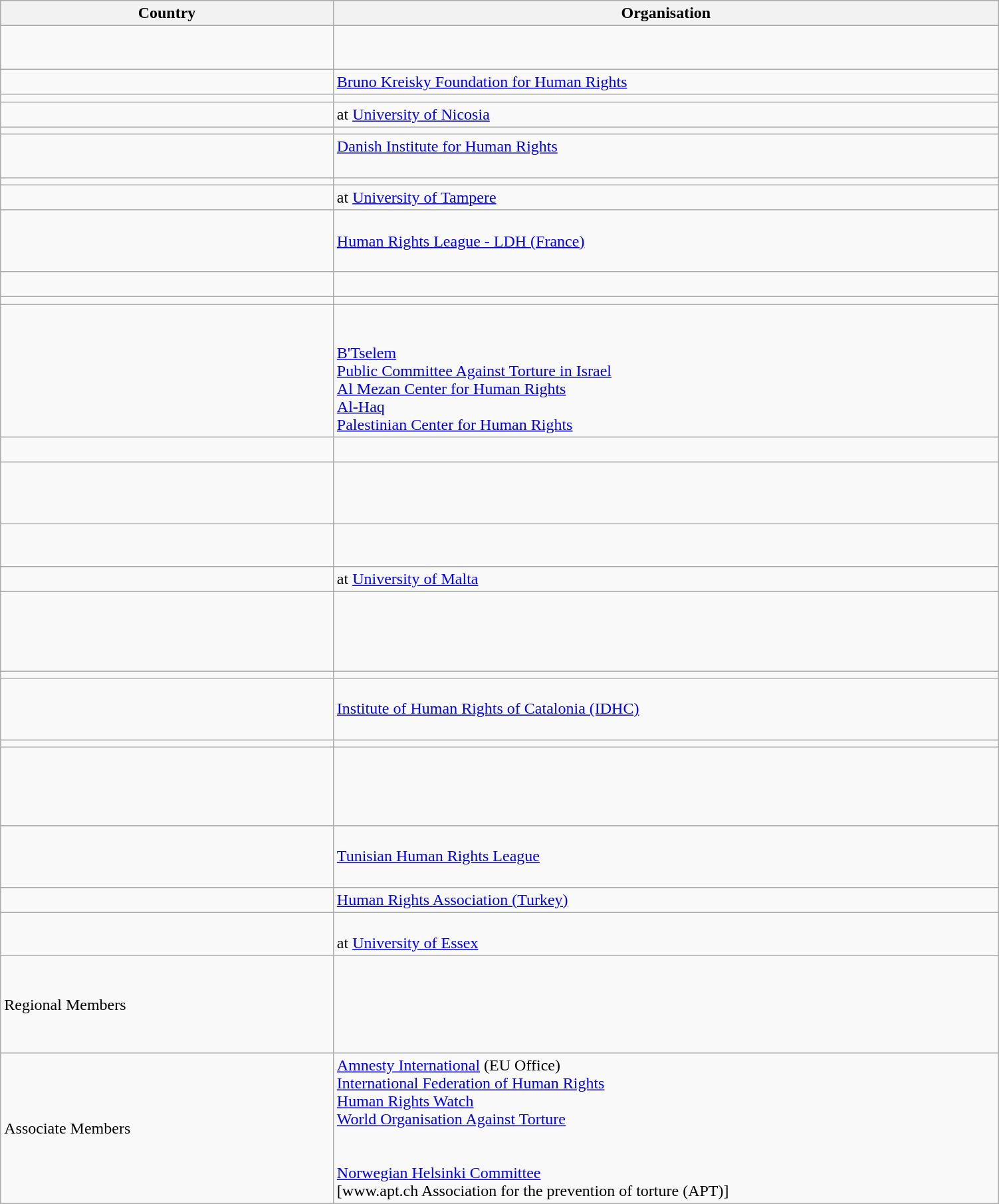<table class="wikitable collapsible" style="font-size: 100%; width:85% align">
<tr bgcolor=lightgrey>
<th width="20%">Country</th>
<th width="40%", class="unsortable">Organisation</th>
</tr>
<tr>
<td></td>
<td> <br>  <br> </td>
</tr>
<tr>
<td></td>
<td><a href='#'>Bruno Kreisky Foundation for Human Rights</a></td>
</tr>
<tr>
<td></td>
<td> </td>
</tr>
<tr>
<td></td>
<td> at <a href='#'>University of Nicosia</a> <br> </td>
</tr>
<tr>
<td></td>
<td></td>
</tr>
<tr>
<td></td>
<td><a href='#'>Danish Institute for Human Rights</a> <br>  <br> </td>
</tr>
<tr>
<td></td>
<td></td>
</tr>
<tr>
<td></td>
<td> at <a href='#'>University of Tampere</a></td>
</tr>
<tr>
<td></td>
<td> <br> <a href='#'>Human Rights League - LDH (France)</a> <br>  <br> </td>
</tr>
<tr>
<td></td>
<td> <br> </td>
</tr>
<tr>
<td></td>
<td></td>
</tr>
<tr>
<td> <br> </td>
<td> <br>  <br> <a href='#'>B'Tselem</a> <br> <a href='#'>Public Committee Against Torture in Israel</a> <br> <a href='#'>Al Mezan Center for Human Rights</a> <br> <a href='#'>Al-Haq</a> <br> <a href='#'>Palestinian Center for Human Rights</a> <br>  </td>
</tr>
<tr>
<td></td>
<td> <br> </td>
</tr>
<tr>
<td></td>
<td> <br>  <br>  <br> </td>
</tr>
<tr>
<td></td>
<td> <br>  <br> </td>
</tr>
<tr>
<td></td>
<td> at <a href='#'>University of Malta</a></td>
</tr>
<tr>
<td> <br> </td>
<td> <br>  <br>  <br>  <br> </td>
</tr>
<tr>
<td></td>
<td></td>
</tr>
<tr>
<td></td>
<td> <br> <a href='#'>Institute of Human Rights of Catalonia (IDHC)</a> <br>  <br> </td>
</tr>
<tr>
<td></td>
<td></td>
</tr>
<tr>
<td></td>
<td> <br>  <br>  <br>  <br> </td>
</tr>
<tr>
<td></td>
<td> <br> <a href='#'>Tunisian Human Rights League</a> <br>  <br> </td>
</tr>
<tr>
<td></td>
<td><a href='#'>Human Rights Association (Turkey)</a> <br> </td>
</tr>
<tr>
<td></td>
<td> <br>  at <a href='#'>University of Essex</a> <br> </td>
</tr>
<tr>
<td>Regional Members</td>
<td>  <br>  <br>  <br>  <br>  <br> </td>
</tr>
<tr>
<td>Associate Members</td>
<td><a href='#'>Amnesty International</a> (EU Office) <br> <a href='#'>International Federation of Human Rights</a> <br> <a href='#'>Human Rights Watch</a> <br> <a href='#'>World Organisation Against Torture</a> <br>  <br>  <br> <a href='#'>Norwegian Helsinki Committee</a> <br> [www.apt.ch Association for the prevention of torture (APT)]</td>
</tr>
</table>
